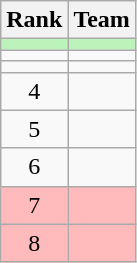<table class=wikitable style="text-align:center;">
<tr>
<th>Rank</th>
<th>Team</th>
</tr>
<tr bgcolor=bbf3bb>
<td></td>
<td align=left></td>
</tr>
<tr>
<td></td>
<td align=left></td>
</tr>
<tr>
<td></td>
<td align=left></td>
</tr>
<tr>
<td>4</td>
<td align=left></td>
</tr>
<tr>
<td>5</td>
<td align=left></td>
</tr>
<tr>
<td>6</td>
<td align=left></td>
</tr>
<tr bgcolor=ffbbbb>
<td>7</td>
<td align=left></td>
</tr>
<tr bgcolor=ffbbbb>
<td>8</td>
<td align=left></td>
</tr>
</table>
